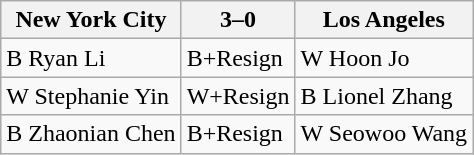<table class="wikitable">
<tr>
<th>New York City</th>
<th>3–0</th>
<th>Los Angeles</th>
</tr>
<tr>
<td>B Ryan Li</td>
<td>B+Resign</td>
<td>W Hoon Jo</td>
</tr>
<tr>
<td>W Stephanie Yin</td>
<td>W+Resign</td>
<td>B Lionel Zhang</td>
</tr>
<tr>
<td>B Zhaonian Chen</td>
<td>B+Resign</td>
<td>W Seowoo Wang</td>
</tr>
</table>
